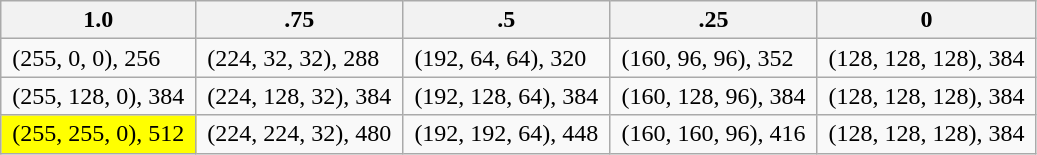<table class="wikitable">
<tr>
<th>1.0</th>
<th>.75</th>
<th>.5</th>
<th>.25</th>
<th>0</th>
</tr>
<tr>
<td><span> (255, 0, 0), 256 </span></td>
<td><span> (224, 32, 32), 288 </span></td>
<td><span> (192, 64, 64), 320 </span></td>
<td><span> (160, 96, 96), 352 </span></td>
<td><span> (128, 128, 128), 384 </span></td>
</tr>
<tr>
<td><span> (255, 128, 0), 384 </span></td>
<td><span> (224, 128, 32), 384 </span></td>
<td><span> (192, 128, 64), 384 </span></td>
<td><span> (160, 128, 96), 384 </span></td>
<td><span> (128, 128, 128), 384 </span></td>
</tr>
<tr>
<td style="background: #ffff00;"> (255, 255, 0), 512 </td>
<td><span> (224, 224, 32), 480 </span></td>
<td><span> (192, 192, 64), 448 </span></td>
<td><span> (160, 160, 96), 416 </span></td>
<td><span> (128, 128, 128), 384 </span></td>
</tr>
</table>
